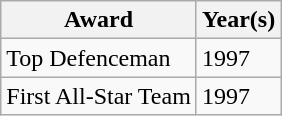<table class="wikitable">
<tr>
<th>Award</th>
<th>Year(s)</th>
</tr>
<tr>
<td>Top Defenceman</td>
<td>1997</td>
</tr>
<tr>
<td>First All-Star Team</td>
<td>1997</td>
</tr>
</table>
